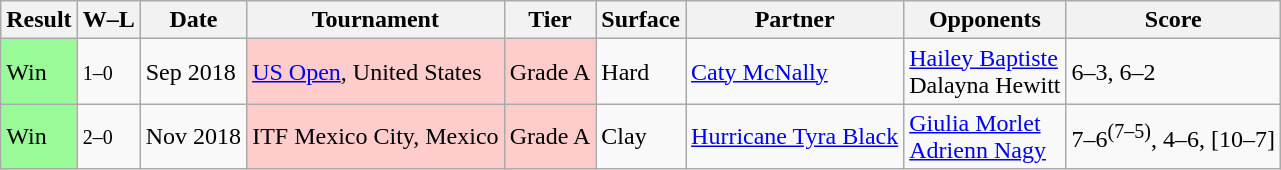<table class="sortable wikitable">
<tr>
<th>Result</th>
<th class="unsortable">W–L</th>
<th>Date</th>
<th>Tournament</th>
<th>Tier</th>
<th>Surface</th>
<th>Partner</th>
<th>Opponents</th>
<th class="unsortable">Score</th>
</tr>
<tr>
<td style="background:#98fb98;">Win</td>
<td><small>1–0</small></td>
<td>Sep 2018</td>
<td bgcolor="ffcccc"><a href='#'>US Open</a>, United States</td>
<td bgcolor="ffcccc">Grade A</td>
<td>Hard</td>
<td> <a href='#'>Caty McNally</a></td>
<td> <a href='#'>Hailey Baptiste</a> <br>  Dalayna Hewitt</td>
<td>6–3, 6–2</td>
</tr>
<tr>
<td style="background:#98fb98;">Win</td>
<td><small>2–0</small></td>
<td>Nov 2018</td>
<td bgcolor=ffcccc>ITF Mexico City, Mexico</td>
<td bgcolor=ffcccc>Grade A</td>
<td>Clay</td>
<td> <a href='#'>Hurricane Tyra Black</a></td>
<td> <a href='#'>Giulia Morlet</a> <br>  <a href='#'>Adrienn Nagy</a></td>
<td>7–6<sup>(7–5)</sup>, 4–6, [10–7]</td>
</tr>
</table>
